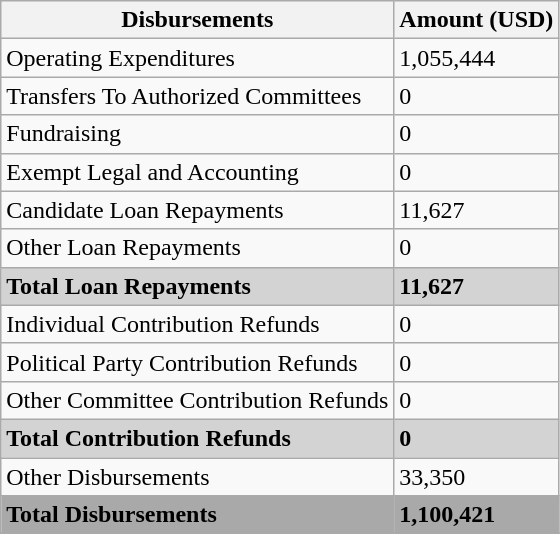<table class="wikitable sortable" border="1">
<tr>
<th scope="col">Disbursements</th>
<th scope="col" data-sort-type="number">Amount (USD)</th>
</tr>
<tr>
<td>Operating Expenditures</td>
<td>1,055,444</td>
</tr>
<tr>
<td>Transfers To Authorized Committees</td>
<td>0</td>
</tr>
<tr>
<td>Fundraising</td>
<td>0</td>
</tr>
<tr>
<td>Exempt Legal and Accounting</td>
<td>0</td>
</tr>
<tr>
<td>Candidate Loan Repayments</td>
<td>11,627</td>
</tr>
<tr>
<td>Other Loan Repayments</td>
<td>0</td>
</tr>
<tr>
<td style=background:#D3D3D3><strong>Total Loan Repayments</strong></td>
<td style=background:#D3D3D3><strong>11,627</strong></td>
</tr>
<tr>
<td>Individual Contribution Refunds</td>
<td>0</td>
</tr>
<tr>
<td>Political Party Contribution Refunds</td>
<td>0</td>
</tr>
<tr>
<td>Other Committee Contribution Refunds</td>
<td>0</td>
</tr>
<tr>
<td style=background:#D3D3D3><strong>Total Contribution Refunds</strong></td>
<td style=background:#D3D3D3><strong>0</strong></td>
</tr>
<tr>
<td>Other Disbursements</td>
<td>33,350</td>
</tr>
<tr>
<td style=background:#A9A9A9><strong>Total Disbursements</strong></td>
<td style=background:#A9A9A9><strong>1,100,421</strong></td>
</tr>
<tr>
</tr>
</table>
